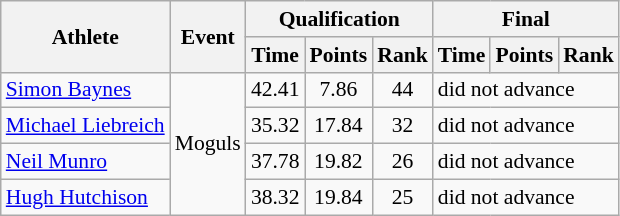<table class="wikitable" style="font-size:90%">
<tr>
<th rowspan="2">Athlete</th>
<th rowspan="2">Event</th>
<th colspan="3">Qualification</th>
<th colspan="3">Final</th>
</tr>
<tr>
<th>Time</th>
<th>Points</th>
<th>Rank</th>
<th>Time</th>
<th>Points</th>
<th>Rank</th>
</tr>
<tr>
<td><a href='#'>Simon Baynes</a></td>
<td rowspan="4">Moguls</td>
<td align="center">42.41</td>
<td align="center">7.86</td>
<td align="center">44</td>
<td colspan="3">did not advance</td>
</tr>
<tr>
<td><a href='#'>Michael Liebreich</a></td>
<td align="center">35.32</td>
<td align="center">17.84</td>
<td align="center">32</td>
<td colspan="3">did not advance</td>
</tr>
<tr>
<td><a href='#'>Neil Munro</a></td>
<td align="center">37.78</td>
<td align="center">19.82</td>
<td align="center">26</td>
<td colspan="3">did not advance</td>
</tr>
<tr>
<td><a href='#'>Hugh Hutchison</a></td>
<td align="center">38.32</td>
<td align="center">19.84</td>
<td align="center">25</td>
<td colspan="3">did not advance</td>
</tr>
</table>
